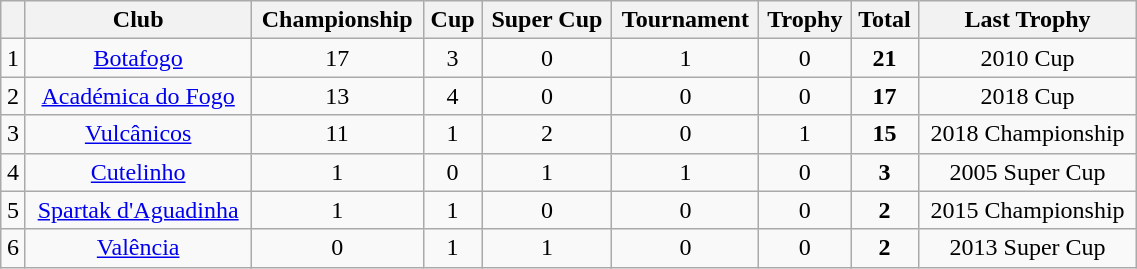<table class="wikitable sortable" width=60%>
<tr>
<th></th>
<th>Club</th>
<th>Championship</th>
<th>Cup</th>
<th>Super Cup</th>
<th>Tournament</th>
<th>Trophy</th>
<th>Total</th>
<th>Last Trophy</th>
</tr>
<tr align=center>
<td>1</td>
<td><a href='#'>Botafogo</a></td>
<td>17</td>
<td>3</td>
<td>0</td>
<td>1</td>
<td>0</td>
<td><strong>21</strong></td>
<td>2010 Cup</td>
</tr>
<tr align=center>
<td>2</td>
<td><a href='#'>Académica do Fogo</a></td>
<td>13</td>
<td>4</td>
<td>0</td>
<td>0</td>
<td>0</td>
<td><strong>17</strong></td>
<td>2018 Cup</td>
</tr>
<tr align=center>
<td>3</td>
<td><a href='#'>Vulcânicos</a></td>
<td>11</td>
<td>1</td>
<td>2</td>
<td>0</td>
<td>1</td>
<td><strong>15</strong></td>
<td>2018 Championship</td>
</tr>
<tr align=center>
<td>4</td>
<td><a href='#'>Cutelinho</a></td>
<td>1</td>
<td>0</td>
<td>1</td>
<td>1</td>
<td>0</td>
<td><strong>3</strong></td>
<td>2005 Super Cup</td>
</tr>
<tr align=center>
<td>5</td>
<td><a href='#'>Spartak d'Aguadinha</a></td>
<td>1</td>
<td>1</td>
<td>0</td>
<td>0</td>
<td>0</td>
<td><strong>2</strong></td>
<td>2015 Championship</td>
</tr>
<tr align=center>
<td>6</td>
<td><a href='#'>Valência</a></td>
<td>0</td>
<td>1</td>
<td>1</td>
<td>0</td>
<td>0</td>
<td><strong>2</strong></td>
<td>2013 Super Cup</td>
</tr>
</table>
